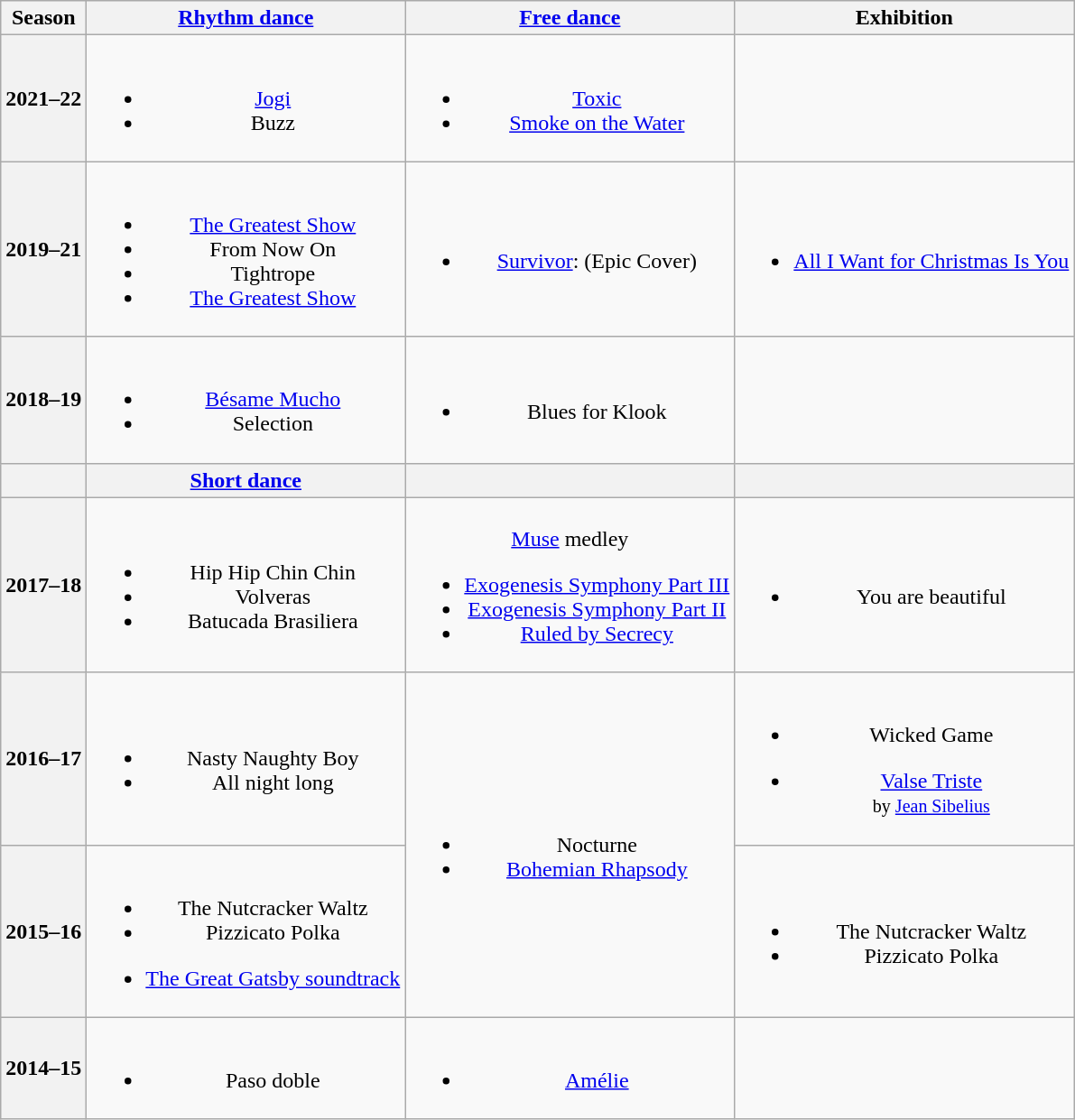<table class="wikitable" style="text-align:center">
<tr>
<th>Season</th>
<th><a href='#'>Rhythm dance</a></th>
<th><a href='#'>Free dance</a></th>
<th>Exhibition</th>
</tr>
<tr>
<th>2021–22 <br></th>
<td><br><ul><li><a href='#'>Jogi</a> <br> </li><li>Buzz <br> </li></ul></td>
<td><br><ul><li><a href='#'>Toxic</a></li><li><a href='#'>Smoke on the Water</a> <br> </li></ul></td>
<td></td>
</tr>
<tr>
<th>2019–21 <br></th>
<td><br><ul><li> <a href='#'>The Greatest Show</a></li><li> From Now On</li><li> Tightrope <br> </li><li> <a href='#'>The Greatest Show</a> <br> </li></ul></td>
<td><br><ul><li><a href='#'>Survivor</a>: (Epic Cover)<br> </li></ul></td>
<td><br><ul><li><a href='#'>All I Want for Christmas Is You</a> <br></li></ul></td>
</tr>
<tr>
<th>2018–19 <br></th>
<td><br><ul><li> <a href='#'>Bésame Mucho</a></li><li> Selection <br> </li></ul></td>
<td><br><ul><li>Blues for Klook <br> </li></ul></td>
<td></td>
</tr>
<tr>
<th></th>
<th><a href='#'>Short dance</a></th>
<th></th>
<th></th>
</tr>
<tr>
<th>2017–18 <br></th>
<td><br><ul><li> Hip Hip Chin Chin <br> </li><li> Volveras <br> </li><li> Batucada Brasiliera <br> </li></ul></td>
<td><br><a href='#'>Muse</a> medley<ul><li><a href='#'>Exogenesis Symphony Part III</a></li><li><a href='#'>Exogenesis Symphony Part II</a></li><li><a href='#'>Ruled by Secrecy</a></li></ul></td>
<td><br><ul><li>You are beautiful <br></li></ul></td>
</tr>
<tr>
<th>2016–17 <br></th>
<td><br><ul><li> Nasty Naughty Boy <br></li><li> All night long <br></li></ul></td>
<td rowspan=2><br><ul><li>Nocturne</li><li><a href='#'>Bohemian Rhapsody</a> <br></li></ul></td>
<td><br><ul><li>Wicked Game <br></li></ul><ul><li><a href='#'>Valse Triste</a><br><small>by <a href='#'>Jean Sibelius</a></small></li></ul></td>
</tr>
<tr>
<th>2015–16 <br></th>
<td><br><ul><li>The Nutcracker Waltz <br></li><li>Pizzicato Polka <br></li></ul><ul><li><a href='#'>The Great Gatsby soundtrack</a></li></ul></td>
<td><br><ul><li>The Nutcracker Waltz <br></li><li>Pizzicato Polka <br></li></ul></td>
</tr>
<tr>
<th>2014–15</th>
<td><br><ul><li>Paso doble</li></ul></td>
<td><br><ul><li><a href='#'>Amélie</a> <br></li></ul></td>
<td></td>
</tr>
</table>
